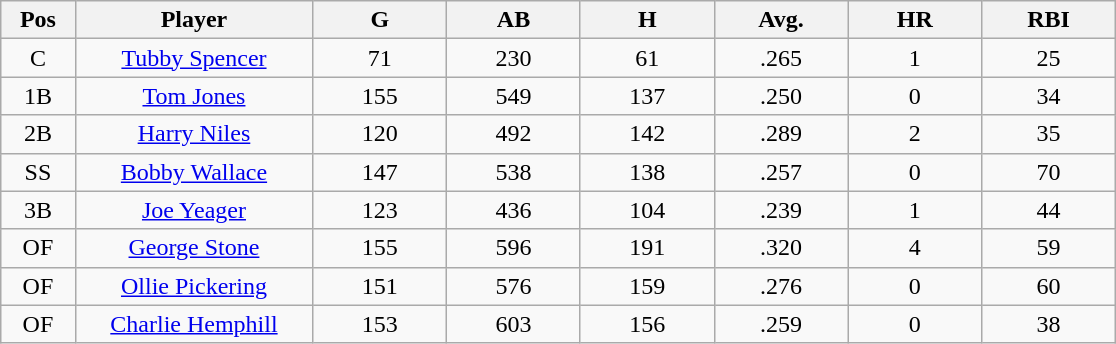<table class="wikitable sortable">
<tr>
<th bgcolor="#DDDDFF" width="5%">Pos</th>
<th bgcolor="#DDDDFF" width="16%">Player</th>
<th bgcolor="#DDDDFF" width="9%">G</th>
<th bgcolor="#DDDDFF" width="9%">AB</th>
<th bgcolor="#DDDDFF" width="9%">H</th>
<th bgcolor="#DDDDFF" width="9%">Avg.</th>
<th bgcolor="#DDDDFF" width="9%">HR</th>
<th bgcolor="#DDDDFF" width="9%">RBI</th>
</tr>
<tr align="center">
<td>C</td>
<td><a href='#'>Tubby Spencer</a></td>
<td>71</td>
<td>230</td>
<td>61</td>
<td>.265</td>
<td>1</td>
<td>25</td>
</tr>
<tr align=center>
<td>1B</td>
<td><a href='#'>Tom Jones</a></td>
<td>155</td>
<td>549</td>
<td>137</td>
<td>.250</td>
<td>0</td>
<td>34</td>
</tr>
<tr align=center>
<td>2B</td>
<td><a href='#'>Harry Niles</a></td>
<td>120</td>
<td>492</td>
<td>142</td>
<td>.289</td>
<td>2</td>
<td>35</td>
</tr>
<tr align=center>
<td>SS</td>
<td><a href='#'>Bobby Wallace</a></td>
<td>147</td>
<td>538</td>
<td>138</td>
<td>.257</td>
<td>0</td>
<td>70</td>
</tr>
<tr align=center>
<td>3B</td>
<td><a href='#'>Joe Yeager</a></td>
<td>123</td>
<td>436</td>
<td>104</td>
<td>.239</td>
<td>1</td>
<td>44</td>
</tr>
<tr align=center>
<td>OF</td>
<td><a href='#'>George Stone</a></td>
<td>155</td>
<td>596</td>
<td>191</td>
<td>.320</td>
<td>4</td>
<td>59</td>
</tr>
<tr align=center>
<td>OF</td>
<td><a href='#'>Ollie Pickering</a></td>
<td>151</td>
<td>576</td>
<td>159</td>
<td>.276</td>
<td>0</td>
<td>60</td>
</tr>
<tr align=center>
<td>OF</td>
<td><a href='#'>Charlie Hemphill</a></td>
<td>153</td>
<td>603</td>
<td>156</td>
<td>.259</td>
<td>0</td>
<td>38</td>
</tr>
</table>
